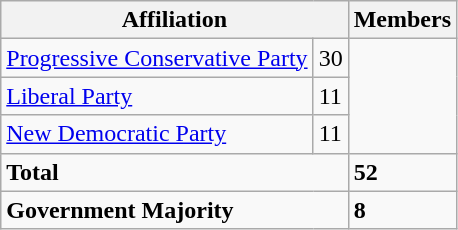<table class="wikitable">
<tr>
<th colspan="2">Affiliation</th>
<th>Members</th>
</tr>
<tr>
<td align=left><a href='#'>Progressive Conservative Party</a></td>
<td>30</td>
</tr>
<tr>
<td align=left><a href='#'>Liberal Party</a></td>
<td>11</td>
</tr>
<tr>
<td align=left><a href='#'>New Democratic Party</a></td>
<td>11</td>
</tr>
<tr>
<td colspan="2" align=left><strong>Total</strong><br></td>
<td><strong>52</strong></td>
</tr>
<tr>
<td colspan="2" align=left><strong>Government Majority</strong><br></td>
<td><strong>8</strong></td>
</tr>
</table>
